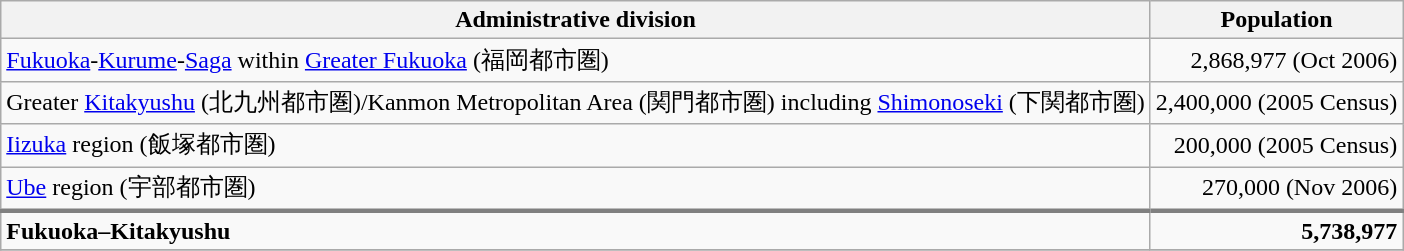<table class="wikitable" style="text-align:right">
<tr>
<th>Administrative division</th>
<th>Population</th>
</tr>
<tr>
<td align=left><a href='#'>Fukuoka</a>-<a href='#'>Kurume</a>-<a href='#'>Saga</a> within <a href='#'>Greater Fukuoka</a> (福岡都市圏)</td>
<td>2,868,977 (Oct 2006)</td>
</tr>
<tr>
<td align=left>Greater <a href='#'>Kitakyushu</a> (北九州都市圏)/Kanmon Metropolitan Area (関門都市圏) including <a href='#'>Shimonoseki</a> (下関都市圏)</td>
<td>2,400,000 (2005 Census)</td>
</tr>
<tr>
<td align=left><a href='#'>Iizuka</a> region (飯塚都市圏)</td>
<td>200,000 (2005 Census)</td>
</tr>
<tr>
<td align=left><a href='#'>Ube</a> region (宇部都市圏)</td>
<td>270,000 (Nov 2006)</td>
</tr>
<tr>
<td align=left style="border-top:3px solid grey;"><strong>Fukuoka–Kitakyushu</strong></td>
<td style="border-top:3px solid grey;"><strong>5,738,977</strong></td>
</tr>
<tr>
</tr>
</table>
